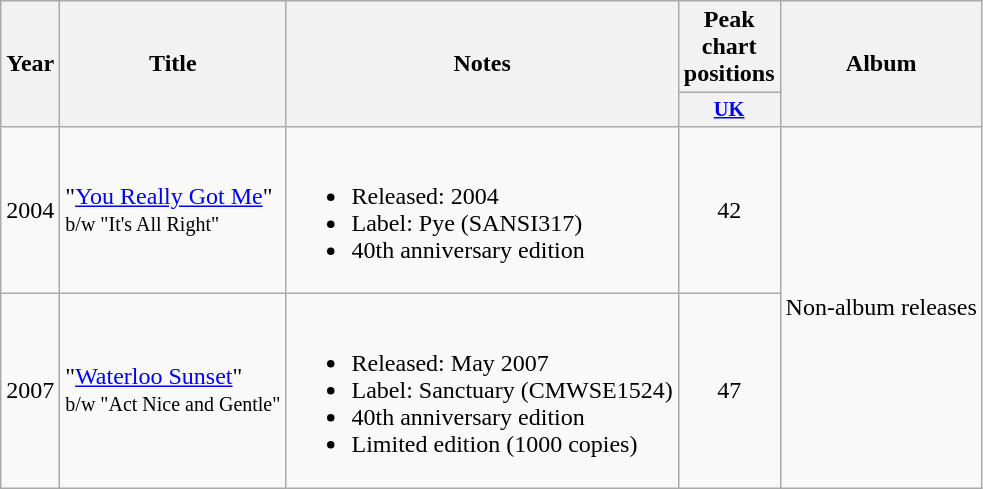<table class="wikitable">
<tr>
<th scope="col" rowspan="2">Year</th>
<th scope="col" rowspan="2">Title</th>
<th scope="col" rowspan="2">Notes</th>
<th scope="col" colspan="1">Peak chart positions</th>
<th scope="col" rowspan="2">Album</th>
</tr>
<tr>
<th scope="col" style="width:3em;font-size:85%"><a href='#'>UK</a><br></th>
</tr>
<tr>
<td>2004</td>
<td>"<a href='#'>You Really Got Me</a>" <br><small>b/w "It's All Right"</small></td>
<td><br><ul><li>Released: 2004</li><li>Label: Pye (SANSI317)</li><li>40th anniversary edition</li></ul></td>
<td align="center">42</td>
<td rowspan="2">Non-album releases</td>
</tr>
<tr>
<td>2007</td>
<td>"<a href='#'>Waterloo Sunset</a>" <br><small>b/w "Act Nice and Gentle"</small></td>
<td><br><ul><li>Released: May 2007</li><li>Label: Sanctuary (CMWSE1524)</li><li>40th anniversary edition</li><li>Limited edition (1000 copies)</li></ul></td>
<td align="center">47</td>
</tr>
</table>
